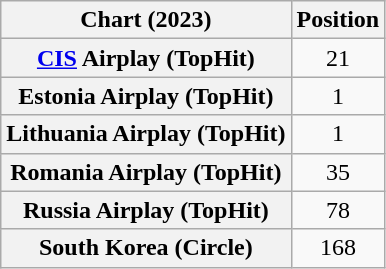<table class="wikitable sortable plainrowheaders" style="text-align:center">
<tr>
<th scope="col">Chart (2023)</th>
<th scope="col">Position</th>
</tr>
<tr>
<th scope="row"><a href='#'>CIS</a> Airplay (TopHit)</th>
<td>21</td>
</tr>
<tr>
<th scope="row">Estonia Airplay (TopHit)</th>
<td>1</td>
</tr>
<tr>
<th scope="row">Lithuania Airplay (TopHit)</th>
<td>1</td>
</tr>
<tr>
<th scope="row">Romania Airplay (TopHit)</th>
<td>35</td>
</tr>
<tr>
<th scope="row">Russia Airplay (TopHit)</th>
<td>78</td>
</tr>
<tr>
<th scope="row">South Korea (Circle)</th>
<td>168</td>
</tr>
</table>
